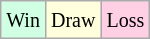<table class="wikitable">
<tr>
<td style="background-color: #d0ffe3;"><small>Win</small></td>
<td style="background-color: #ffffdd;"><small>Draw</small></td>
<td style="background-color: #ffd0e3;"><small>Loss</small></td>
</tr>
</table>
